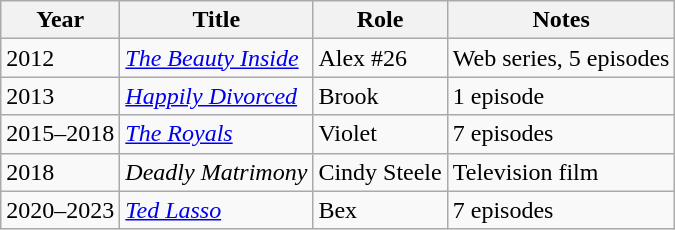<table class="wikitable sortable">
<tr>
<th>Year</th>
<th>Title</th>
<th>Role</th>
<th class="unsortable">Notes</th>
</tr>
<tr>
<td>2012</td>
<td><em><a href='#'>The Beauty Inside</a></em></td>
<td>Alex #26</td>
<td>Web series, 5 episodes</td>
</tr>
<tr>
<td>2013</td>
<td><em><a href='#'>Happily Divorced</a></em></td>
<td>Brook</td>
<td>1 episode</td>
</tr>
<tr>
<td>2015–2018</td>
<td><em><a href='#'>The Royals</a></em></td>
<td>Violet</td>
<td>7 episodes</td>
</tr>
<tr>
<td>2018</td>
<td><em>Deadly Matrimony</em></td>
<td>Cindy Steele</td>
<td>Television film</td>
</tr>
<tr>
<td>2020–2023</td>
<td><em><a href='#'>Ted Lasso</a></em></td>
<td>Bex</td>
<td>7 episodes</td>
</tr>
</table>
